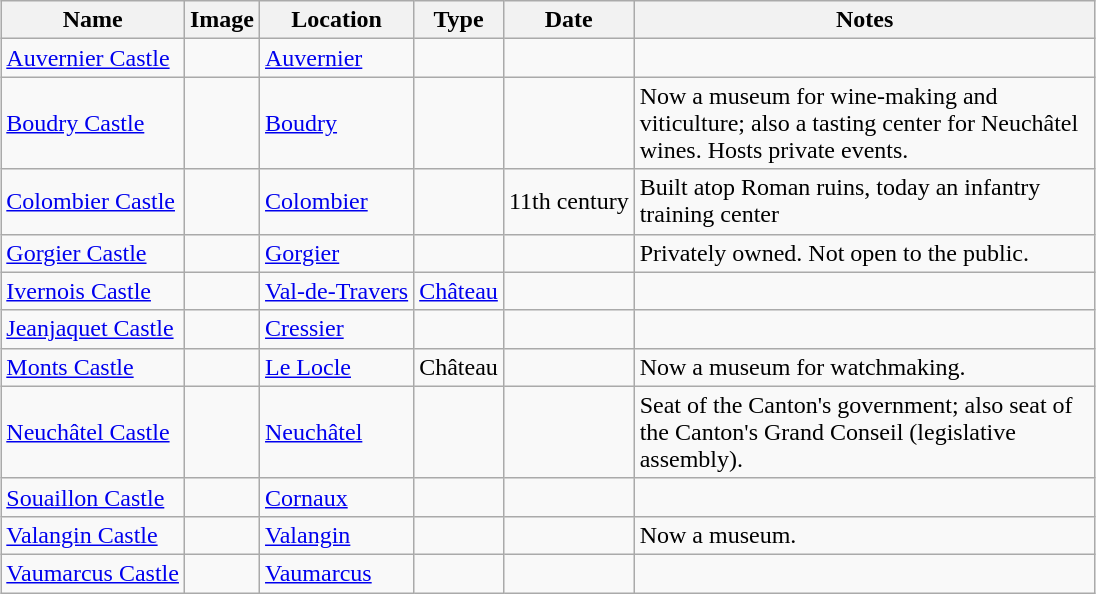<table class="wikitable sortable" style="text-align:left; margin-left: auto; margin-right: auto; border: none; width:500">
<tr>
<th>Name</th>
<th class="unsortable">Image</th>
<th>Location</th>
<th>Type</th>
<th>Date</th>
<th class="unsortable" style="width: 300px;">Notes</th>
</tr>
<tr>
<td><a href='#'>Auvernier Castle</a></td>
<td></td>
<td><a href='#'>Auvernier</a><br></td>
<td></td>
<td></td>
<td></td>
</tr>
<tr>
<td><a href='#'>Boudry Castle</a></td>
<td></td>
<td><a href='#'>Boudry</a><br></td>
<td></td>
<td></td>
<td>Now a museum for wine-making and viticulture; also a tasting center for Neuchâtel wines. Hosts private events.</td>
</tr>
<tr>
<td><a href='#'>Colombier Castle</a></td>
<td></td>
<td><a href='#'>Colombier</a><br></td>
<td></td>
<td data-sort-value=1050>11th century</td>
<td>Built atop Roman ruins, today an infantry training center</td>
</tr>
<tr>
<td><a href='#'>Gorgier Castle</a></td>
<td></td>
<td><a href='#'>Gorgier</a><br></td>
<td></td>
<td></td>
<td>Privately owned. Not open to the public.</td>
</tr>
<tr>
<td><a href='#'>Ivernois Castle</a></td>
<td></td>
<td><a href='#'>Val-de-Travers</a><br></td>
<td><a href='#'>Château</a></td>
<td></td>
<td></td>
</tr>
<tr>
<td><a href='#'>Jeanjaquet Castle</a></td>
<td></td>
<td><a href='#'>Cressier</a><br></td>
<td></td>
<td></td>
<td></td>
</tr>
<tr>
<td><a href='#'>Monts Castle</a></td>
<td></td>
<td><a href='#'>Le Locle</a><br></td>
<td>Château</td>
<td></td>
<td>Now a museum for watchmaking.</td>
</tr>
<tr>
<td><a href='#'>Neuchâtel Castle</a></td>
<td></td>
<td><a href='#'>Neuchâtel</a><br></td>
<td></td>
<td></td>
<td>Seat of the Canton's government; also seat of the Canton's Grand Conseil (legislative assembly).</td>
</tr>
<tr>
<td><a href='#'>Souaillon Castle</a></td>
<td></td>
<td><a href='#'>Cornaux</a><br></td>
<td></td>
<td></td>
<td></td>
</tr>
<tr>
<td><a href='#'>Valangin Castle</a></td>
<td></td>
<td><a href='#'>Valangin</a><br></td>
<td></td>
<td></td>
<td>Now a museum.</td>
</tr>
<tr>
<td><a href='#'>Vaumarcus Castle</a></td>
<td></td>
<td><a href='#'>Vaumarcus</a></td>
<td></td>
<td></td>
<td></td>
</tr>
<tr>
</tr>
</table>
